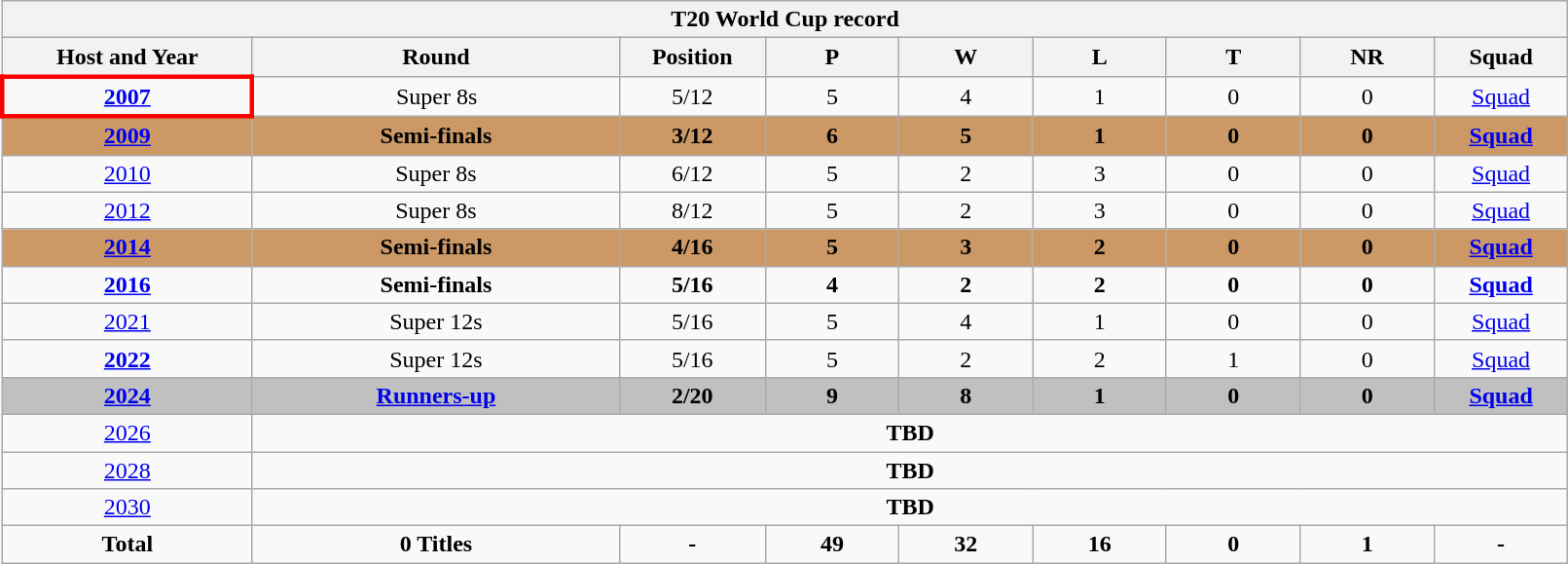<table class="wikitable" style="text-align: center; width:85%">
<tr>
<th colspan=9>T20 World Cup record</th>
</tr>
<tr>
<th width=100>Host and Year</th>
<th width=150>Round</th>
<th width=50>Position</th>
<th width=50>P</th>
<th width=50>W</th>
<th width=50>L</th>
<th width=50>T</th>
<th width=50>NR</th>
<th width=50>Squad</th>
</tr>
<tr>
<td style="border: 3px solid red"> <strong><a href='#'>2007</a></strong></td>
<td>Super 8s</td>
<td>5/12</td>
<td>5</td>
<td>4</td>
<td>1</td>
<td>0</td>
<td>0</td>
<td><a href='#'>Squad</a></td>
</tr>
<tr bgcolor="cc9966">
<td> <strong><a href='#'>2009</a></strong></td>
<td><strong>Semi-finals</strong></td>
<td><strong>3/12</strong></td>
<td><strong>6</strong></td>
<td><strong>5</strong></td>
<td><strong>1</strong></td>
<td><strong>0</strong></td>
<td><strong>0</strong></td>
<td><strong><a href='#'>Squad</a></strong></td>
</tr>
<tr>
<td> <a href='#'>2010</a></td>
<td>Super 8s</td>
<td>6/12</td>
<td>5</td>
<td>2</td>
<td>3</td>
<td>0</td>
<td>0</td>
<td><a href='#'>Squad</a></td>
</tr>
<tr>
<td> <a href='#'>2012</a></td>
<td>Super 8s</td>
<td>8/12</td>
<td>5</td>
<td>2</td>
<td>3</td>
<td>0</td>
<td>0</td>
<td><a href='#'>Squad</a></td>
</tr>
<tr bgcolor="cc9966">
<td> <strong><a href='#'>2014</a></strong></td>
<td><strong>Semi-finals</strong></td>
<td><strong>4/16</strong></td>
<td><strong>5</strong></td>
<td><strong>3</strong></td>
<td><strong>2</strong></td>
<td><strong>0</strong></td>
<td><strong>0</strong></td>
<td><strong><a href='#'>Squad</a></strong></td>
</tr>
<tr>
<td> <strong><a href='#'>2016</a></strong></td>
<td><strong>Semi-finals</strong></td>
<td><strong>5/16</strong></td>
<td><strong>4</strong></td>
<td><strong>2</strong></td>
<td><strong>2</strong></td>
<td><strong>0</strong></td>
<td><strong>0</strong></td>
<td><strong><a href='#'>Squad</a></strong></td>
</tr>
<tr>
<td>  <a href='#'>2021</a></td>
<td>Super 12s</td>
<td>5/16</td>
<td>5</td>
<td>4</td>
<td>1</td>
<td>0</td>
<td>0</td>
<td><a href='#'>Squad</a></td>
</tr>
<tr>
<td> <strong><a href='#'>2022</a></strong></td>
<td>Super 12s</td>
<td>5/16</td>
<td>5</td>
<td>2</td>
<td>2</td>
<td>1</td>
<td>0</td>
<td><a href='#'>Squad</a></td>
</tr>
<tr style="background:silver;">
<td>  <strong><a href='#'>2024</a></strong></td>
<td><a href='#'><strong>Runners-up</strong></a></td>
<td><strong>2/20</strong></td>
<td><strong>9</strong></td>
<td><strong>8</strong></td>
<td><strong>1</strong></td>
<td><strong>0</strong></td>
<td><strong>0</strong></td>
<td><a href='#'><strong>Squad</strong></a></td>
</tr>
<tr>
<td>  <a href='#'>2026</a></td>
<td colspan=9><strong>TBD</strong></td>
</tr>
<tr>
<td>  <a href='#'>2028</a></td>
<td colspan=8><strong>TBD</strong></td>
</tr>
<tr>
<td>    <a href='#'>2030</a></td>
<td colspan=8><strong>TBD</strong></td>
</tr>
<tr>
<td><strong>Total</strong></td>
<td><strong>0 Titles</strong></td>
<td><strong>-</strong></td>
<td><strong>49</strong></td>
<td><strong>32</strong></td>
<td><strong>16</strong></td>
<td><strong>0</strong></td>
<td><strong>1</strong></td>
<td><strong>-</strong></td>
</tr>
</table>
